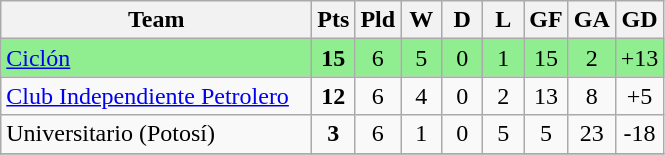<table class="wikitable" style="text-align: center;">
<tr>
<th width="200">Team</th>
<th width="20" abbr="Points">Pts</th>
<th width="20" abbr="Played">Pld</th>
<th width="20" abbr="Won">W</th>
<th width="20" abbr="Drawn">D</th>
<th width="20" abbr="Lost">L</th>
<th width="20" abbr="Goals for">GF</th>
<th width="20" abbr="Goals against">GA</th>
<th width="20" abbr="Goal difference">GD</th>
</tr>
<tr bgcolor="#90EE90">
<td style="text-align:left;"><a href='#'>Ciclón</a></td>
<td><strong>15</strong></td>
<td>6</td>
<td>5</td>
<td>0</td>
<td>1</td>
<td>15</td>
<td>2</td>
<td>+13</td>
</tr>
<tr>
<td style="text-align:left;"><a href='#'>Club Independiente Petrolero</a></td>
<td><strong>12</strong></td>
<td>6</td>
<td>4</td>
<td>0</td>
<td>2</td>
<td>13</td>
<td>8</td>
<td>+5</td>
</tr>
<tr>
<td style="text-align:left;">Universitario (Potosí)</td>
<td><strong>3</strong></td>
<td>6</td>
<td>1</td>
<td>0</td>
<td>5</td>
<td>5</td>
<td>23</td>
<td>-18</td>
</tr>
<tr>
</tr>
</table>
